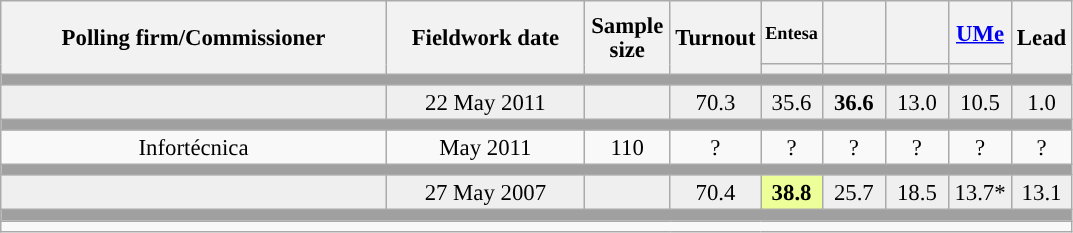<table class="wikitable collapsible collapsed" style="text-align:center; font-size:95%; line-height:16px;">
<tr style="height:42px;">
<th style="width:250px;" rowspan="2">Polling firm/Commissioner</th>
<th style="width:125px;" rowspan="2">Fieldwork date</th>
<th style="width:50px;" rowspan="2">Sample size</th>
<th style="width:45px;" rowspan="2">Turnout</th>
<th style="width:35px; font-size:80%;">Entesa</th>
<th style="width:35px;"></th>
<th style="width:35px;"></th>
<th style="width:35px;"><a href='#'>UMe</a></th>
<th style="width:30px;" rowspan="2">Lead</th>
</tr>
<tr>
<th style="color:inherit;background:"></th>
<th style="color:inherit;background:"></th>
<th style="color:inherit;background:"></th>
<th style="color:inherit;background:"></th>
</tr>
<tr>
<td colspan="9" style="background:#A0A0A0"></td>
</tr>
<tr style="background:#EFEFEF;">
<td><strong></strong></td>
<td>22 May 2011</td>
<td></td>
<td>70.3</td>
<td>35.6<br></td>
<td><strong>36.6</strong><br></td>
<td>13.0<br></td>
<td>10.5<br></td>
<td style="background:">1.0</td>
</tr>
<tr>
<td colspan="9" style="background:#A0A0A0"></td>
</tr>
<tr>
<td>Infortécnica</td>
<td>May 2011</td>
<td>110</td>
<td>?</td>
<td>?<br></td>
<td>?<br></td>
<td>?<br></td>
<td>?<br></td>
<td style="background:">?</td>
</tr>
<tr>
<td colspan="9" style="background:#A0A0A0"></td>
</tr>
<tr style="background:#EFEFEF;">
<td><strong></strong></td>
<td>27 May 2007</td>
<td></td>
<td>70.4</td>
<td style="background:#ECFF99"><strong>38.8</strong><br></td>
<td>25.7<br></td>
<td>18.5<br></td>
<td>13.7*<br></td>
<td style="background:">13.1</td>
</tr>
<tr>
<td colspan="9" style="background:#A0A0A0"></td>
</tr>
<tr>
<td align="left" colspan="9"></td>
</tr>
</table>
